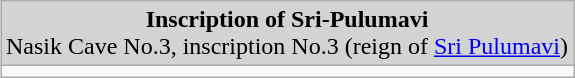<table class="wikitable" style="margin:0 auto;"  align="center"  colspan="2" cellpadding="3" style="font-size: 80%; width: 100%;">
<tr>
<td align=center colspan=2 style="background:#D3D3D3; font-size: 100%;"><strong>Inscription of Sri-Pulumavi</strong><br>Nasik Cave No.3, inscription No.3 (reign of <a href='#'>Sri Pulumavi</a>)</td>
</tr>
<tr>
<td></td>
</tr>
</table>
